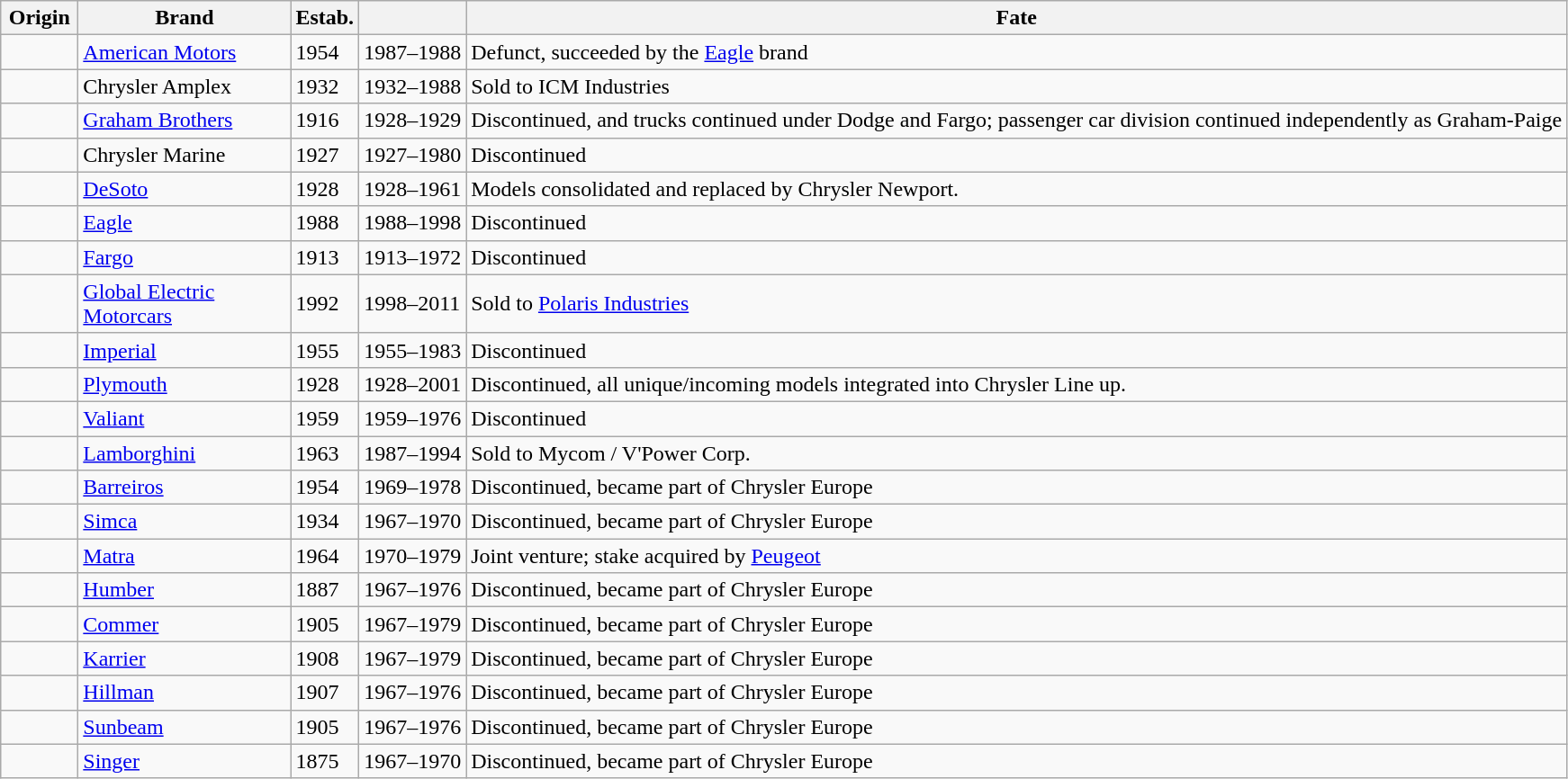<table class="wikitable sortable">
<tr>
<th width=50px>Origin</th>
<th width=150px>Brand</th>
<th>Estab.</th>
<th width=px></th>
<th>Fate</th>
</tr>
<tr>
<td></td>
<td><a href='#'>American Motors</a></td>
<td>1954</td>
<td>1987–1988</td>
<td>Defunct, succeeded by the <a href='#'>Eagle</a> brand </td>
</tr>
<tr>
<td></td>
<td>Chrysler Amplex </td>
<td>1932</td>
<td>1932–1988</td>
<td>Sold to ICM Industries</td>
</tr>
<tr>
<td></td>
<td><a href='#'>Graham Brothers</a></td>
<td>1916</td>
<td>1928–1929</td>
<td>Discontinued, and trucks continued under Dodge and Fargo; passenger car division continued independently as Graham-Paige</td>
</tr>
<tr>
<td></td>
<td>Chrysler Marine </td>
<td>1927</td>
<td>1927–1980</td>
<td>Discontinued</td>
</tr>
<tr>
<td></td>
<td><a href='#'>DeSoto</a> </td>
<td>1928</td>
<td>1928–1961</td>
<td>Models consolidated and replaced by Chrysler Newport.</td>
</tr>
<tr>
<td></td>
<td><a href='#'>Eagle</a> </td>
<td>1988</td>
<td>1988–1998</td>
<td>Discontinued</td>
</tr>
<tr>
<td></td>
<td><a href='#'>Fargo</a></td>
<td>1913</td>
<td>1913–1972</td>
<td>Discontinued </td>
</tr>
<tr>
<td></td>
<td><a href='#'>Global Electric Motorcars</a></td>
<td>1992</td>
<td>1998–2011</td>
<td>Sold to <a href='#'>Polaris Industries</a></td>
</tr>
<tr>
<td></td>
<td><a href='#'>Imperial</a></td>
<td>1955</td>
<td>1955–1983</td>
<td>Discontinued</td>
</tr>
<tr>
<td></td>
<td><a href='#'>Plymouth</a></td>
<td>1928</td>
<td>1928–2001</td>
<td>Discontinued, all unique/incoming models integrated into Chrysler Line up.</td>
</tr>
<tr>
<td></td>
<td><a href='#'>Valiant</a></td>
<td>1959</td>
<td>1959–1976</td>
<td>Discontinued </td>
</tr>
<tr>
<td></td>
<td><a href='#'>Lamborghini</a></td>
<td>1963</td>
<td>1987–1994</td>
<td>Sold to Mycom / V'Power Corp.</td>
</tr>
<tr>
<td></td>
<td><a href='#'>Barreiros</a></td>
<td>1954</td>
<td>1969–1978</td>
<td>Discontinued, became part of Chrysler Europe</td>
</tr>
<tr>
<td></td>
<td><a href='#'>Simca</a></td>
<td>1934</td>
<td>1967–1970</td>
<td>Discontinued, became part of Chrysler Europe</td>
</tr>
<tr>
<td></td>
<td><a href='#'>Matra</a></td>
<td>1964</td>
<td>1970–1979</td>
<td>Joint venture; stake acquired by <a href='#'>Peugeot</a></td>
</tr>
<tr>
<td></td>
<td><a href='#'>Humber</a></td>
<td>1887</td>
<td>1967–1976</td>
<td>Discontinued, became part of Chrysler Europe</td>
</tr>
<tr>
<td></td>
<td><a href='#'>Commer</a></td>
<td>1905</td>
<td>1967–1979</td>
<td>Discontinued, became part of Chrysler Europe</td>
</tr>
<tr>
<td></td>
<td><a href='#'>Karrier</a></td>
<td>1908</td>
<td>1967–1979</td>
<td>Discontinued, became part of Chrysler Europe</td>
</tr>
<tr>
<td></td>
<td><a href='#'>Hillman</a></td>
<td>1907</td>
<td>1967–1976</td>
<td>Discontinued, became part of Chrysler Europe</td>
</tr>
<tr>
<td></td>
<td><a href='#'>Sunbeam</a></td>
<td>1905</td>
<td>1967–1976</td>
<td>Discontinued, became part of Chrysler Europe</td>
</tr>
<tr>
<td></td>
<td><a href='#'>Singer</a></td>
<td>1875</td>
<td>1967–1970</td>
<td>Discontinued, became part of Chrysler Europe</td>
</tr>
</table>
